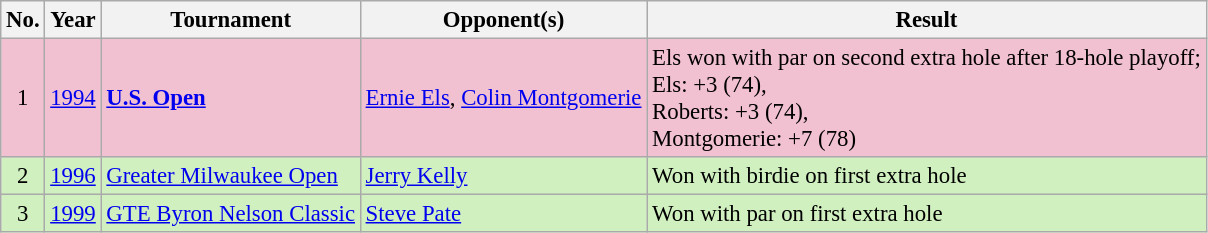<table class="wikitable" style="font-size:95%;">
<tr>
<th>No.</th>
<th>Year</th>
<th>Tournament</th>
<th>Opponent(s)</th>
<th>Result</th>
</tr>
<tr style="background:#F2C1D1;">
<td align=center>1</td>
<td><a href='#'>1994</a></td>
<td><strong><a href='#'>U.S. Open</a></strong></td>
<td> <a href='#'>Ernie Els</a>,  <a href='#'>Colin Montgomerie</a></td>
<td>Els won with par on second extra hole after 18-hole playoff;<br>Els: +3 (74),<br>Roberts: +3 (74),<br>Montgomerie: +7 (78)</td>
</tr>
<tr style="background:#D0F0C0;">
<td align=center>2</td>
<td><a href='#'>1996</a></td>
<td><a href='#'>Greater Milwaukee Open</a></td>
<td> <a href='#'>Jerry Kelly</a></td>
<td>Won with birdie on first extra hole</td>
</tr>
<tr style="background:#D0F0C0;">
<td align=center>3</td>
<td><a href='#'>1999</a></td>
<td><a href='#'>GTE Byron Nelson Classic</a></td>
<td> <a href='#'>Steve Pate</a></td>
<td>Won with par on first extra hole</td>
</tr>
</table>
